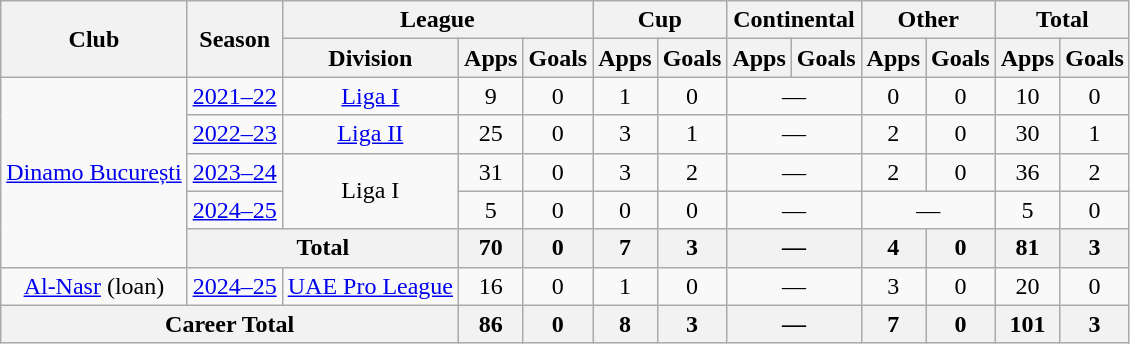<table class=wikitable style=text-align:center>
<tr>
<th rowspan=2>Club</th>
<th rowspan=2>Season</th>
<th colspan=3>League</th>
<th colspan=2>Cup</th>
<th colspan=2>Continental</th>
<th colspan=2>Other</th>
<th colspan=2>Total</th>
</tr>
<tr>
<th>Division</th>
<th>Apps</th>
<th>Goals</th>
<th>Apps</th>
<th>Goals</th>
<th>Apps</th>
<th>Goals</th>
<th>Apps</th>
<th>Goals</th>
<th>Apps</th>
<th>Goals</th>
</tr>
<tr>
<td rowspan="5"><a href='#'>Dinamo București</a></td>
<td><a href='#'>2021–22</a></td>
<td rowspan="1"><a href='#'>Liga I</a></td>
<td>9</td>
<td>0</td>
<td>1</td>
<td>0</td>
<td colspan="2">—</td>
<td>0</td>
<td>0</td>
<td>10</td>
<td>0</td>
</tr>
<tr>
<td><a href='#'>2022–23</a></td>
<td rowspan="1"><a href='#'>Liga II</a></td>
<td>25</td>
<td>0</td>
<td>3</td>
<td>1</td>
<td colspan="2">—</td>
<td>2</td>
<td>0</td>
<td>30</td>
<td>1</td>
</tr>
<tr>
<td><a href='#'>2023–24</a></td>
<td rowspan="2">Liga I</td>
<td>31</td>
<td>0</td>
<td>3</td>
<td>2</td>
<td colspan="2">—</td>
<td>2</td>
<td>0</td>
<td>36</td>
<td>2</td>
</tr>
<tr>
<td><a href='#'>2024–25</a></td>
<td>5</td>
<td>0</td>
<td>0</td>
<td>0</td>
<td colspan="2">—</td>
<td colspan="2">—</td>
<td>5</td>
<td>0</td>
</tr>
<tr>
<th colspan=2>Total</th>
<th>70</th>
<th>0</th>
<th>7</th>
<th>3</th>
<th colspan="2">—</th>
<th>4</th>
<th>0</th>
<th>81</th>
<th>3</th>
</tr>
<tr>
<td rowspan="1"><a href='#'>Al-Nasr</a> (loan)</td>
<td><a href='#'>2024–25</a></td>
<td rowspan="1"><a href='#'>UAE Pro League</a></td>
<td>16</td>
<td>0</td>
<td>1</td>
<td>0</td>
<td colspan="2">—</td>
<td>3</td>
<td>0</td>
<td>20</td>
<td>0</td>
</tr>
<tr>
<th colspan="3">Career Total</th>
<th>86</th>
<th>0</th>
<th>8</th>
<th>3</th>
<th colspan="2">—</th>
<th>7</th>
<th>0</th>
<th>101</th>
<th>3</th>
</tr>
</table>
